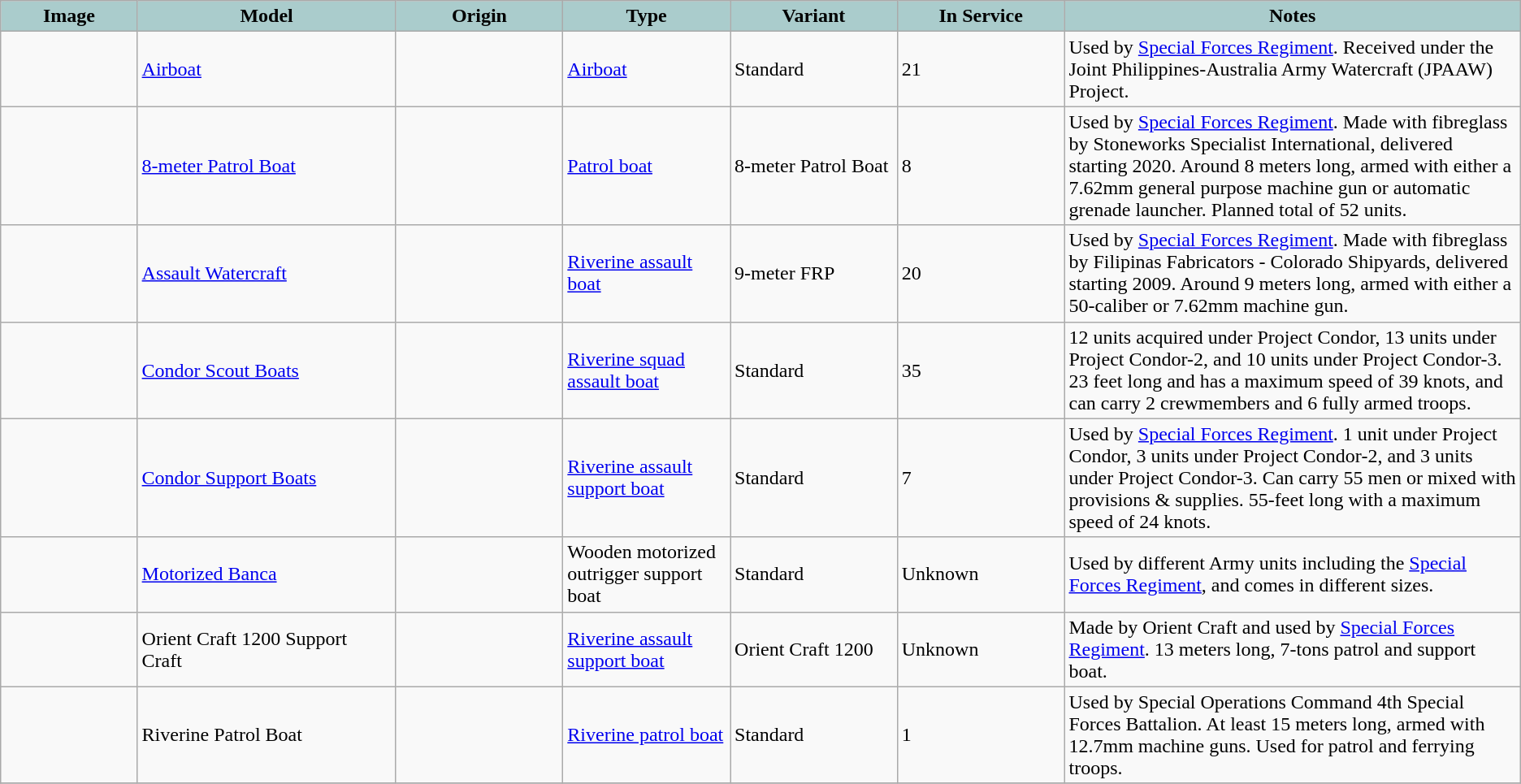<table class="wikitable">
<tr>
<th style="text-align: center; background:#acc; width:9%;">Image</th>
<th style="text-align: center; background:#acc; width:17%;">Model</th>
<th style="text-align: center; background:#acc; width:11%;">Origin</th>
<th style="text-align: center; background:#acc; width:11%;">Type</th>
<th style="text-align: center; background:#acc; width:11%;">Variant</th>
<th style="text-align: center; background:#acc; width:11%;">In Service</th>
<th style="text-align: center; background:#acc; width:30%;">Notes</th>
</tr>
<tr>
<td></td>
<td><a href='#'>Airboat</a></td>
<td></td>
<td><a href='#'>Airboat</a></td>
<td>Standard</td>
<td>21</td>
<td>Used by <a href='#'>Special Forces Regiment</a>. Received under the Joint Philippines-Australia Army Watercraft (JPAAW) Project.</td>
</tr>
<tr>
<td></td>
<td><a href='#'>8-meter Patrol Boat</a></td>
<td></td>
<td><a href='#'>Patrol boat</a></td>
<td>8-meter Patrol Boat</td>
<td>8</td>
<td>Used by <a href='#'>Special Forces Regiment</a>. Made with fibreglass by Stoneworks Specialist International, delivered starting 2020. Around 8 meters long, armed with either a 7.62mm general purpose machine gun or automatic grenade launcher. Planned total of 52 units.</td>
</tr>
<tr>
<td></td>
<td><a href='#'>Assault Watercraft</a></td>
<td></td>
<td><a href='#'>Riverine assault boat</a></td>
<td>9-meter FRP</td>
<td>20</td>
<td>Used by <a href='#'>Special Forces Regiment</a>. Made with fibreglass by Filipinas Fabricators - Colorado Shipyards, delivered starting 2009. Around 9 meters long, armed with either a 50-caliber or 7.62mm machine gun.</td>
</tr>
<tr>
<td></td>
<td><a href='#'>Condor Scout Boats</a></td>
<td></td>
<td><a href='#'>Riverine squad assault boat</a></td>
<td>Standard</td>
<td>35</td>
<td>12 units acquired under Project Condor, 13 units under Project Condor-2, and 10 units under Project Condor-3. 23 feet long and has a maximum speed of 39 knots, and can carry 2 crewmembers and 6 fully armed troops.</td>
</tr>
<tr>
<td></td>
<td><a href='#'>Condor Support Boats</a></td>
<td></td>
<td><a href='#'>Riverine assault support boat</a></td>
<td>Standard</td>
<td>7</td>
<td>Used by <a href='#'>Special Forces Regiment</a>. 1 unit under Project Condor, 3 units under Project Condor-2, and 3 units under Project Condor-3. Can carry 55 men or mixed with provisions & supplies. 55-feet long with a maximum speed of 24 knots.</td>
</tr>
<tr>
<td></td>
<td><a href='#'>Motorized Banca</a></td>
<td></td>
<td>Wooden motorized outrigger support boat</td>
<td>Standard</td>
<td>Unknown</td>
<td>Used by different Army units including the <a href='#'>Special Forces Regiment</a>, and comes in different sizes.</td>
</tr>
<tr>
<td></td>
<td>Orient Craft 1200 Support Craft</td>
<td></td>
<td><a href='#'>Riverine assault support boat</a></td>
<td>Orient Craft 1200</td>
<td>Unknown</td>
<td>Made by Orient Craft and used by <a href='#'>Special Forces Regiment</a>. 13 meters long, 7-tons patrol and support boat.</td>
</tr>
<tr>
<td></td>
<td>Riverine Patrol Boat</td>
<td></td>
<td><a href='#'>Riverine patrol boat</a></td>
<td>Standard</td>
<td>1</td>
<td>Used by Special Operations Command 4th Special Forces Battalion. At least 15 meters long, armed with 12.7mm machine guns. Used for patrol and ferrying troops.</td>
</tr>
<tr>
</tr>
</table>
